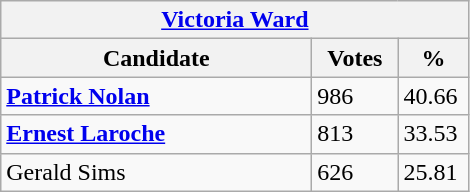<table class="wikitable">
<tr>
<th colspan="3"><a href='#'>Victoria Ward</a></th>
</tr>
<tr>
<th style="width: 200px">Candidate</th>
<th style="width: 50px">Votes</th>
<th style="width: 40px">%</th>
</tr>
<tr>
<td><strong><a href='#'>Patrick Nolan</a></strong></td>
<td>986</td>
<td>40.66</td>
</tr>
<tr>
<td><strong><a href='#'>Ernest Laroche</a></strong></td>
<td>813</td>
<td>33.53</td>
</tr>
<tr>
<td>Gerald Sims</td>
<td>626</td>
<td>25.81</td>
</tr>
</table>
